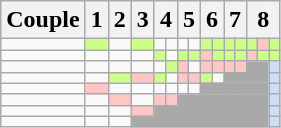<table class="wikitable" style="font-size:100%;">
<tr>
<th>Couple</th>
<th>1</th>
<th>2</th>
<th>3</th>
<th colspan=2>4</th>
<th colspan=2>5</th>
<th colspan=2>6</th>
<th colspan=2>7</th>
<th colspan=3>8</th>
</tr>
<tr>
<td></td>
<td style="background:#ccff88;"></td>
<td></td>
<td style="background:#ccff88;"></td>
<td></td>
<td></td>
<td></td>
<td></td>
<td style="background:#ccff88;"></td>
<td style="background:#ccff88;"></td>
<td style="background:#ccff88;"></td>
<td style="background:#ccff88;"></td>
<td style="background:#ccff88;"></td>
<td style="background:#ffc6c6;"></td>
<td style="background:#ccff88;"></td>
</tr>
<tr>
<td></td>
<td></td>
<td></td>
<td></td>
<td style="background:#ccff88;"></td>
<td></td>
<td style="background:#ccff88;"></td>
<td style="background:#ccff88;"></td>
<td style="background:#ffc6c6;"></td>
<td style="background:#ccff88;"></td>
<td style="background:#ccff88;"></td>
<td style="background:#ccff88;"></td>
<td style="background:#ffc6c6;"></td>
<td style="background:#ccff88;"></td>
<td style="background:#ccff88;"></td>
</tr>
<tr>
<td></td>
<td></td>
<td></td>
<td></td>
<td></td>
<td style="background:#ccff88;"></td>
<td style="background:#ffc6c6;"></td>
<td></td>
<td style="background:#ffc6c6;"></td>
<td style="background:#ffc6c6;"></td>
<td style="background:#ffc6c6;"></td>
<td style="background:#ffc6c6;"></td>
<td style="background:darkgrey" colspan="2"></td>
<td style="background:#CEDEF4;"></td>
</tr>
<tr>
<td></td>
<td></td>
<td style="background:#ccff88;"></td>
<td style="background:#ffc6c6;"></td>
<td style="background:#ccff88;"></td>
<td></td>
<td style="background:#ffc6c6;"></td>
<td style="background:#ffc6c6;"></td>
<td style="background:#ccff88;"></td>
<td></td>
<td style="background:darkgrey" colspan="4"></td>
<td style="background:#CEDEF4;"></td>
</tr>
<tr>
<td></td>
<td style="background:#ffc6c6;"></td>
<td></td>
<td></td>
<td></td>
<td></td>
<td></td>
<td></td>
<td style="background:darkgrey" colspan="6"></td>
<td style="background:#CEDEF4;"></td>
</tr>
<tr>
<td></td>
<td></td>
<td style="background:#ffc6c6;"></td>
<td></td>
<td style="background:#ffc6c6;"></td>
<td style="background:#ffc6c6;"></td>
<td style="background:darkgrey" colspan="8"></td>
<td style="background:#CEDEF4;"></td>
</tr>
<tr>
<td></td>
<td></td>
<td></td>
<td style="background:#ffc6c6;"></td>
<td style="background:darkgrey" colspan="10"></td>
<td style="background:#CEDEF4;"></td>
</tr>
<tr>
<td></td>
<td></td>
<td></td>
<td style="background:darkgrey" colspan="11"></td>
<td style="background:#CEDEF4;"></td>
</tr>
</table>
